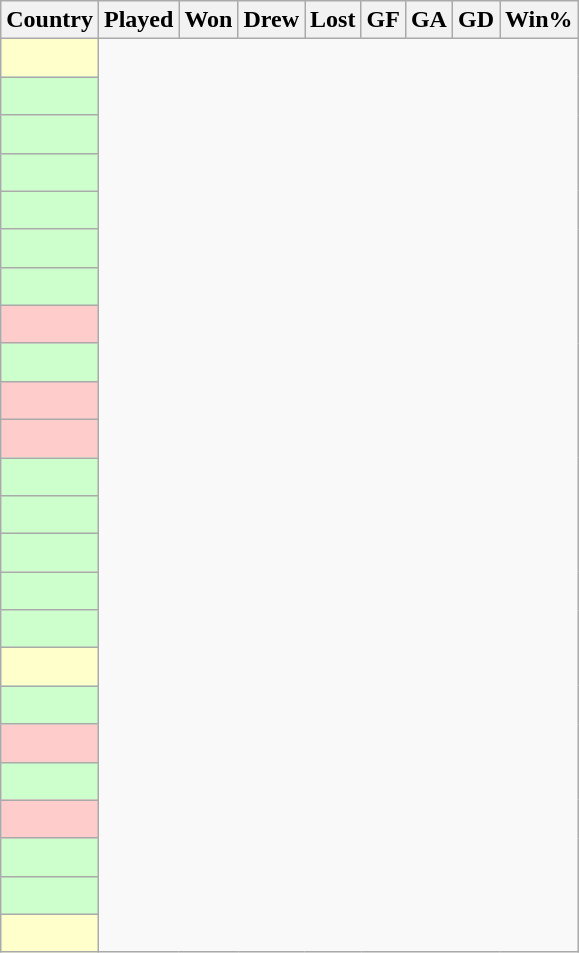<table class="wikitable sortable" style="text-align: center;">
<tr>
<th>Country</th>
<th>Played</th>
<th>Won</th>
<th>Drew</th>
<th>Lost</th>
<th>GF</th>
<th>GA</th>
<th>GD</th>
<th>Win%</th>
</tr>
<tr>
<td bgcolor=#FFFFCC align=left><br></td>
</tr>
<tr>
<td bgcolor=#CCFFCC align=left><br></td>
</tr>
<tr>
<td bgcolor=#CCFFCC align=left><br></td>
</tr>
<tr>
<td bgcolor=#CCFFCC align=left><br></td>
</tr>
<tr>
<td bgcolor=#CCFFCC align=left><br></td>
</tr>
<tr>
<td bgcolor=#CCFFCC align=left><br></td>
</tr>
<tr>
<td bgcolor=#CCFFCC align=left><br></td>
</tr>
<tr>
<td bgcolor=#FFCCCC align=left><br></td>
</tr>
<tr>
<td bgcolor=#CCFFCC align=left><br></td>
</tr>
<tr>
<td bgcolor=#FFCCCC align=left><br></td>
</tr>
<tr>
<td bgcolor=#FFCCCC align=left><br></td>
</tr>
<tr>
<td bgcolor=#CCFFCC align=left><br></td>
</tr>
<tr>
<td bgcolor=#CCFFCC align=left><br></td>
</tr>
<tr>
<td bgcolor=#CCFFCC align=left><br></td>
</tr>
<tr>
<td bgcolor=#CCFFCC align=left><br></td>
</tr>
<tr>
<td bgcolor=#CCFFCC align=left><br></td>
</tr>
<tr>
<td bgcolor=#FFFFCC align=left><br></td>
</tr>
<tr>
<td bgcolor=#CCFFCC align=left><br></td>
</tr>
<tr>
<td bgcolor=#FFCCCC align=left><br></td>
</tr>
<tr>
<td bgcolor=#CCFFCC align=left><br></td>
</tr>
<tr>
<td bgcolor=#FFCCCC align=left><br></td>
</tr>
<tr>
<td bgcolor=#CCFFCC align=left><br></td>
</tr>
<tr>
<td bgcolor=#CCFFCC align=left><br></td>
</tr>
<tr>
<td bgcolor=#FFFFCC align=left><br></td>
</tr>
</table>
